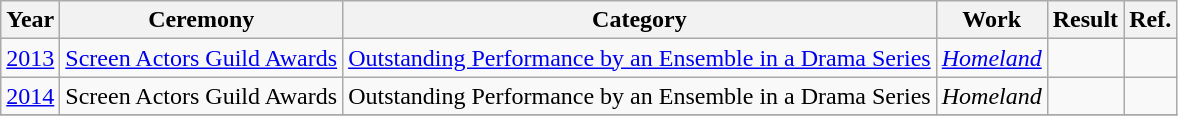<table class="wikitable sortable">
<tr>
<th>Year</th>
<th>Ceremony</th>
<th>Category</th>
<th>Work</th>
<th>Result</th>
<th class=unsortable>Ref.</th>
</tr>
<tr>
<td><a href='#'>2013</a></td>
<td><a href='#'>Screen Actors Guild Awards</a></td>
<td><a href='#'>Outstanding Performance by an Ensemble in a Drama Series</a> </td>
<td><em><a href='#'>Homeland</a></em></td>
<td></td>
<td></td>
</tr>
<tr>
<td><a href='#'>2014</a></td>
<td>Screen Actors Guild Awards</td>
<td>Outstanding Performance by an Ensemble in a Drama Series </td>
<td><em>Homeland</em></td>
<td></td>
<td></td>
</tr>
<tr>
</tr>
</table>
